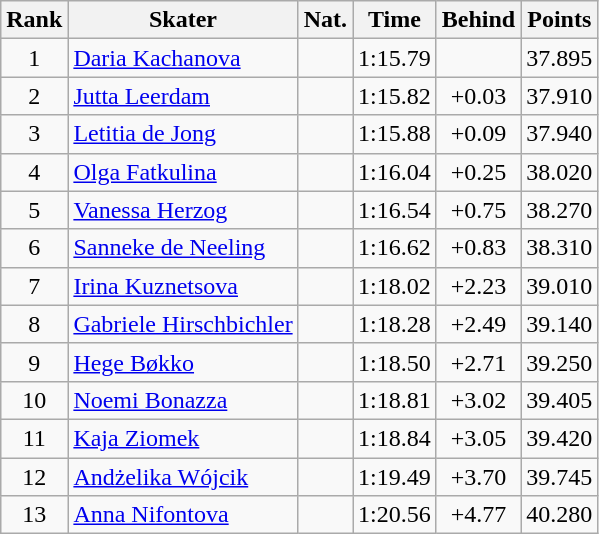<table class="wikitable sortable" border="1" style="text-align:center">
<tr>
<th>Rank</th>
<th>Skater</th>
<th>Nat.</th>
<th>Time</th>
<th>Behind</th>
<th>Points</th>
</tr>
<tr>
<td>1</td>
<td align=left><a href='#'>Daria Kachanova</a></td>
<td></td>
<td>1:15.79</td>
<td></td>
<td>37.895</td>
</tr>
<tr>
<td>2</td>
<td align=left><a href='#'>Jutta Leerdam</a></td>
<td></td>
<td>1:15.82</td>
<td>+0.03</td>
<td>37.910</td>
</tr>
<tr>
<td>3</td>
<td align=left><a href='#'>Letitia de Jong</a></td>
<td></td>
<td>1:15.88</td>
<td>+0.09</td>
<td>37.940</td>
</tr>
<tr>
<td>4</td>
<td align=left><a href='#'>Olga Fatkulina</a></td>
<td></td>
<td>1:16.04</td>
<td>+0.25</td>
<td>38.020</td>
</tr>
<tr>
<td>5</td>
<td align=left><a href='#'>Vanessa Herzog</a></td>
<td></td>
<td>1:16.54</td>
<td>+0.75</td>
<td>38.270</td>
</tr>
<tr>
<td>6</td>
<td align=left><a href='#'>Sanneke de Neeling</a></td>
<td></td>
<td>1:16.62</td>
<td>+0.83</td>
<td>38.310</td>
</tr>
<tr>
<td>7</td>
<td align=left><a href='#'>Irina Kuznetsova</a></td>
<td></td>
<td>1:18.02</td>
<td>+2.23</td>
<td>39.010</td>
</tr>
<tr>
<td>8</td>
<td align=left><a href='#'>Gabriele Hirschbichler</a></td>
<td></td>
<td>1:18.28</td>
<td>+2.49</td>
<td>39.140</td>
</tr>
<tr>
<td>9</td>
<td align=left><a href='#'>Hege Bøkko</a></td>
<td></td>
<td>1:18.50</td>
<td>+2.71</td>
<td>39.250</td>
</tr>
<tr>
<td>10</td>
<td align=left><a href='#'>Noemi Bonazza</a></td>
<td></td>
<td>1:18.81</td>
<td>+3.02</td>
<td>39.405</td>
</tr>
<tr>
<td>11</td>
<td align=left><a href='#'>Kaja Ziomek</a></td>
<td></td>
<td>1:18.84</td>
<td>+3.05</td>
<td>39.420</td>
</tr>
<tr>
<td>12</td>
<td align=left><a href='#'>Andżelika Wójcik</a></td>
<td></td>
<td>1:19.49</td>
<td>+3.70</td>
<td>39.745</td>
</tr>
<tr>
<td>13</td>
<td align=left><a href='#'>Anna Nifontova</a></td>
<td></td>
<td>1:20.56</td>
<td>+4.77</td>
<td>40.280</td>
</tr>
</table>
